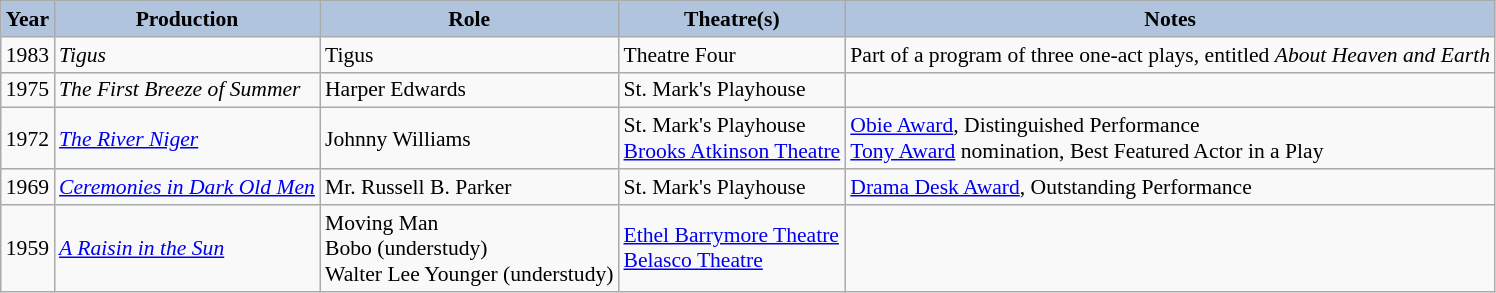<table class="wikitable" style="font-size:90%;">
<tr>
<th style="background:#B0C4DE;">Year</th>
<th style="background:#B0C4DE;">Production</th>
<th style="background:#B0C4DE;">Role</th>
<th style="background:#B0C4DE;">Theatre(s)</th>
<th style="background:#B0C4DE;">Notes</th>
</tr>
<tr>
<td rowspan=1>1983</td>
<td><em>Tigus</em></td>
<td>Tigus</td>
<td>Theatre Four</td>
<td>Part of a program of three one-act plays, entitled <em>About Heaven and Earth</em></td>
</tr>
<tr>
<td>1975</td>
<td><em>The First Breeze of Summer</em></td>
<td>Harper Edwards</td>
<td>St. Mark's Playhouse</td>
<td></td>
</tr>
<tr>
<td>1972</td>
<td><em><a href='#'>The River Niger</a></em></td>
<td>Johnny Williams</td>
<td>St. Mark's Playhouse<br><a href='#'>Brooks Atkinson Theatre</a></td>
<td><a href='#'>Obie Award</a>, Distinguished Performance<br><a href='#'>Tony Award</a> nomination, Best Featured Actor in a Play</td>
</tr>
<tr>
<td>1969</td>
<td><em><a href='#'>Ceremonies in Dark Old Men</a></em></td>
<td>Mr. Russell B. Parker</td>
<td>St. Mark's Playhouse</td>
<td><a href='#'>Drama Desk Award</a>, Outstanding Performance</td>
</tr>
<tr>
<td>1959</td>
<td><em><a href='#'>A Raisin in the Sun</a></em></td>
<td>Moving Man<br>Bobo (understudy)<br>Walter Lee Younger (understudy)</td>
<td><a href='#'>Ethel Barrymore Theatre</a><br><a href='#'>Belasco Theatre</a></td>
<td></td>
</tr>
</table>
